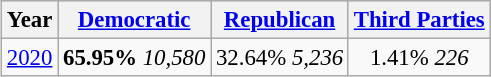<table class="wikitable"  style="margin:1em; font-size:95%;">
<tr style="background:lightgrey;">
<th>Year</th>
<th><a href='#'>Democratic</a></th>
<th><a href='#'>Republican</a></th>
<th><a href='#'>Third Parties</a></th>
</tr>
<tr>
<td align="center" ><a href='#'>2020</a></td>
<td align="center" ><strong>65.95%</strong> <em>10,580</em></td>
<td align="center" >32.64% <em>5,236</em></td>
<td align="center" >1.41% <em>226</em></td>
</tr>
</table>
